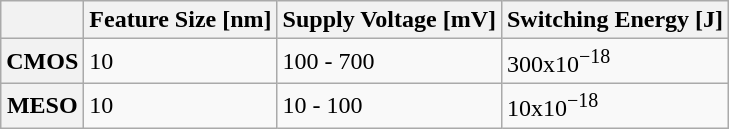<table class="wikitable">
<tr>
<th></th>
<th>Feature Size [nm]</th>
<th>Supply Voltage [mV]</th>
<th>Switching Energy [J]</th>
</tr>
<tr>
<th scope=row>CMOS</th>
<td>10</td>
<td>100 - 700</td>
<td>300x10<sup>−18</sup></td>
</tr>
<tr>
<th scope=row>MESO</th>
<td>10</td>
<td>10 - 100</td>
<td>10x10<sup>−18</sup></td>
</tr>
</table>
